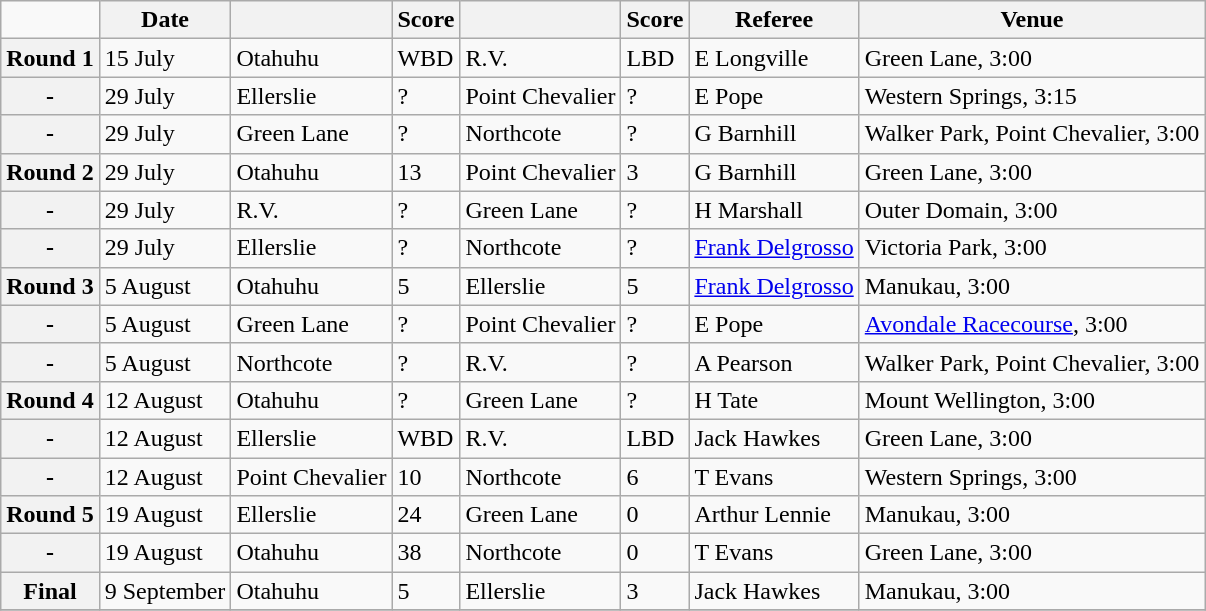<table class="wikitable mw-collapsible">
<tr>
<td></td>
<th scope="col">Date</th>
<th scope="col"></th>
<th scope="col">Score</th>
<th scope="col"></th>
<th scope="col">Score</th>
<th scope="col">Referee</th>
<th scope="col">Venue</th>
</tr>
<tr>
<th scope="row">Round 1</th>
<td>15 July</td>
<td>Otahuhu</td>
<td>WBD</td>
<td>R.V.</td>
<td>LBD</td>
<td>E Longville</td>
<td>Green Lane, 3:00</td>
</tr>
<tr>
<th scope="row">-</th>
<td>29 July</td>
<td>Ellerslie</td>
<td>?</td>
<td>Point Chevalier</td>
<td>?</td>
<td>E Pope</td>
<td>Western Springs, 3:15</td>
</tr>
<tr>
<th scope="row">-</th>
<td>29 July</td>
<td>Green Lane</td>
<td>?</td>
<td>Northcote</td>
<td>?</td>
<td>G Barnhill</td>
<td>Walker Park, Point Chevalier, 3:00</td>
</tr>
<tr>
<th scope="row">Round 2</th>
<td>29 July</td>
<td>Otahuhu</td>
<td>13</td>
<td>Point Chevalier</td>
<td>3</td>
<td>G Barnhill</td>
<td>Green Lane, 3:00</td>
</tr>
<tr>
<th scope="row">-</th>
<td>29 July</td>
<td>R.V.</td>
<td>?</td>
<td>Green Lane</td>
<td>?</td>
<td>H Marshall</td>
<td>Outer Domain, 3:00</td>
</tr>
<tr>
<th scope="row">-</th>
<td>29 July</td>
<td>Ellerslie</td>
<td>?</td>
<td>Northcote</td>
<td>?</td>
<td><a href='#'>Frank Delgrosso</a></td>
<td>Victoria Park, 3:00</td>
</tr>
<tr>
<th scope="row">Round 3</th>
<td>5 August</td>
<td>Otahuhu</td>
<td>5</td>
<td>Ellerslie</td>
<td>5</td>
<td><a href='#'>Frank Delgrosso</a></td>
<td>Manukau, 3:00</td>
</tr>
<tr>
<th scope="row">-</th>
<td>5 August</td>
<td>Green Lane</td>
<td>?</td>
<td>Point Chevalier</td>
<td>?</td>
<td>E Pope</td>
<td><a href='#'>Avondale Racecourse</a>, 3:00</td>
</tr>
<tr>
<th scope="row">-</th>
<td>5 August</td>
<td>Northcote</td>
<td>?</td>
<td>R.V.</td>
<td>?</td>
<td>A Pearson</td>
<td>Walker Park, Point Chevalier, 3:00</td>
</tr>
<tr>
<th scope="row">Round 4</th>
<td>12 August</td>
<td>Otahuhu</td>
<td>?</td>
<td>Green Lane</td>
<td>?</td>
<td>H Tate</td>
<td>Mount Wellington, 3:00</td>
</tr>
<tr>
<th scope="row">-</th>
<td>12 August</td>
<td>Ellerslie</td>
<td>WBD</td>
<td>R.V.</td>
<td>LBD</td>
<td>Jack Hawkes</td>
<td>Green Lane, 3:00</td>
</tr>
<tr>
<th scope="row">-</th>
<td>12 August</td>
<td>Point Chevalier</td>
<td>10</td>
<td>Northcote</td>
<td>6</td>
<td>T Evans</td>
<td>Western Springs, 3:00</td>
</tr>
<tr>
<th scope="row">Round 5</th>
<td>19 August</td>
<td>Ellerslie</td>
<td>24</td>
<td>Green Lane</td>
<td>0</td>
<td>Arthur Lennie</td>
<td>Manukau, 3:00</td>
</tr>
<tr>
<th scope="row">-</th>
<td>19 August</td>
<td>Otahuhu</td>
<td>38</td>
<td>Northcote</td>
<td>0</td>
<td>T Evans</td>
<td>Green Lane, 3:00</td>
</tr>
<tr>
<th scope="row">Final</th>
<td>9 September</td>
<td>Otahuhu</td>
<td>5</td>
<td>Ellerslie</td>
<td>3</td>
<td>Jack Hawkes</td>
<td>Manukau, 3:00</td>
</tr>
<tr>
</tr>
</table>
